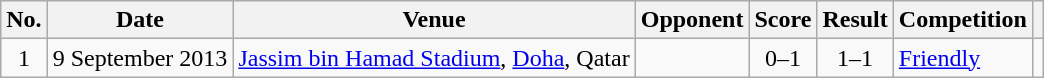<table class="wikitable sortable">
<tr>
<th scope="col">No.</th>
<th scope="col">Date</th>
<th scope="col">Venue</th>
<th scope="col">Opponent</th>
<th scope="col">Score</th>
<th scope="col">Result</th>
<th scope="col">Competition</th>
<th scope="col" class="unsortable"></th>
</tr>
<tr>
<td align="center">1</td>
<td>9 September 2013</td>
<td><a href='#'>Jassim bin Hamad Stadium</a>, <a href='#'>Doha</a>, Qatar</td>
<td></td>
<td align="center">0–1</td>
<td align="center">1–1</td>
<td><a href='#'>Friendly</a></td>
<td></td>
</tr>
</table>
